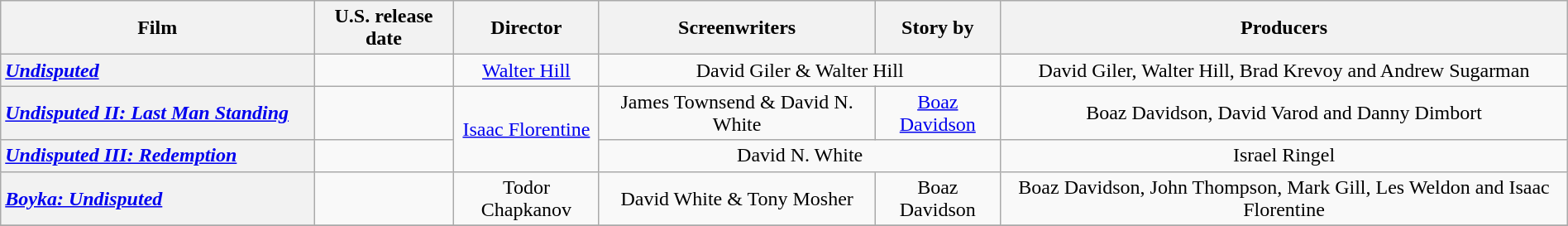<table class="wikitable plainrowheaders" style="text-align:center" width=100%>
<tr>
<th scope="col" style="width:20%;">Film</th>
<th scope="col">U.S. release date</th>
<th scope="col">Director</th>
<th scope="col">Screenwriters</th>
<th scope="col">Story by</th>
<th scope="col">Producers</th>
</tr>
<tr>
<th scope="row" style="text-align:left"><em><a href='#'>Undisputed</a></em></th>
<td></td>
<td><a href='#'>Walter Hill</a></td>
<td colspan="2">David Giler & Walter Hill</td>
<td>David Giler, Walter Hill, Brad Krevoy and Andrew Sugarman</td>
</tr>
<tr>
<th scope="row" style="text-align:left"><em><a href='#'>Undisputed II: Last Man Standing</a></em></th>
<td></td>
<td rowspan="2"><a href='#'>Isaac Florentine</a></td>
<td>James Townsend & David N. White</td>
<td><a href='#'>Boaz Davidson</a></td>
<td>Boaz Davidson, David Varod and Danny Dimbort</td>
</tr>
<tr>
<th scope="row" style="text-align:left"><em><a href='#'>Undisputed III: Redemption</a></em></th>
<td></td>
<td colspan="2">David N. White</td>
<td>Israel Ringel</td>
</tr>
<tr>
<th scope="row" style="text-align:left"><em><a href='#'>Boyka: Undisputed</a></em></th>
<td></td>
<td>Todor Chapkanov</td>
<td>David White & Tony Mosher</td>
<td>Boaz Davidson</td>
<td>Boaz Davidson, John Thompson, Mark Gill, Les Weldon and Isaac Florentine</td>
</tr>
<tr>
</tr>
</table>
